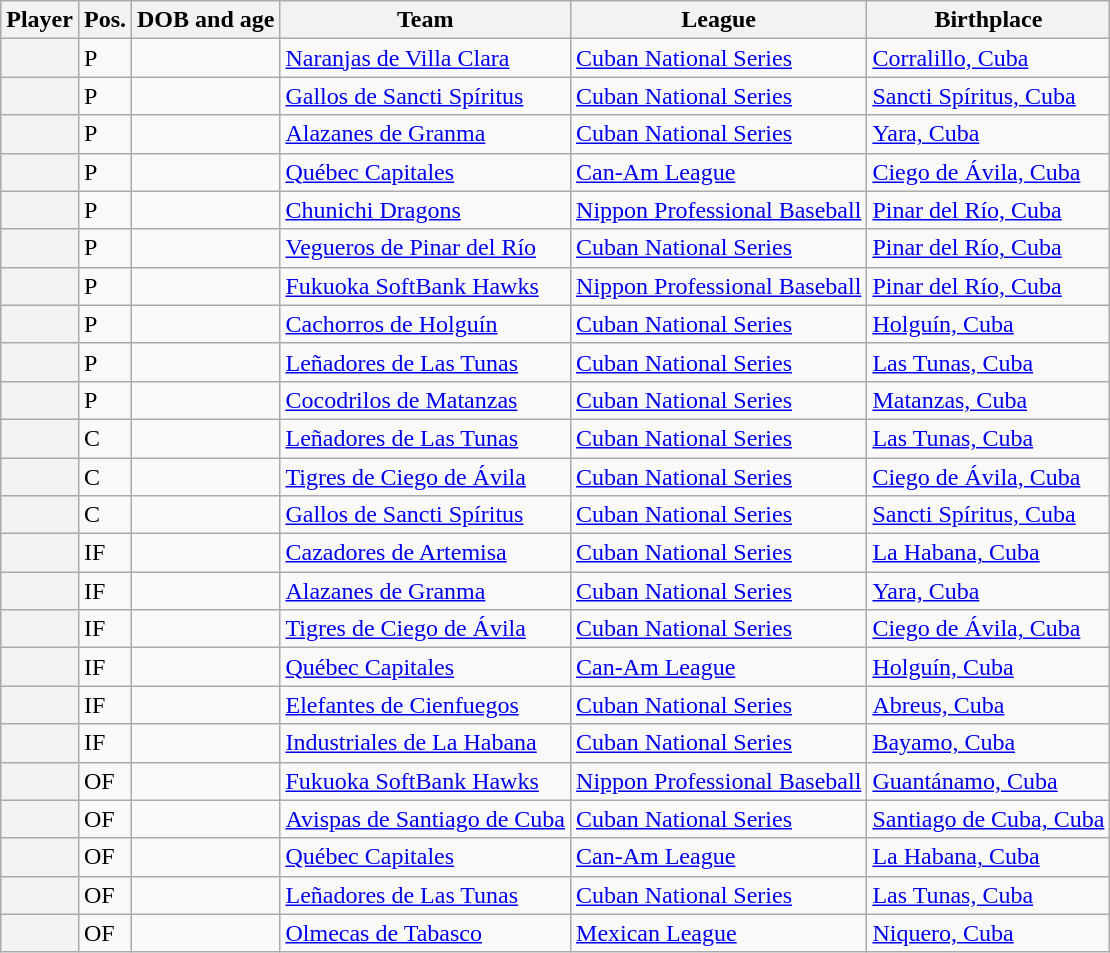<table class="wikitable sortable plainrowheaders">
<tr>
<th scope="col">Player</th>
<th scope="col">Pos.</th>
<th scope="col">DOB and age</th>
<th scope="col">Team</th>
<th scope="col">League</th>
<th scope="col">Birthplace</th>
</tr>
<tr>
<th scope="row"></th>
<td>P</td>
<td></td>
<td> <a href='#'>Naranjas de Villa Clara</a></td>
<td><a href='#'>Cuban National Series</a></td>
<td><a href='#'>Corralillo, Cuba</a></td>
</tr>
<tr>
<th scope="row"></th>
<td>P</td>
<td></td>
<td> <a href='#'>Gallos de Sancti Spíritus</a></td>
<td><a href='#'>Cuban National Series</a></td>
<td><a href='#'>Sancti Spíritus, Cuba</a></td>
</tr>
<tr>
<th scope="row"></th>
<td>P</td>
<td></td>
<td> <a href='#'>Alazanes de Granma</a></td>
<td><a href='#'>Cuban National Series</a></td>
<td><a href='#'>Yara, Cuba</a></td>
</tr>
<tr>
<th scope="row"></th>
<td>P</td>
<td></td>
<td> <a href='#'>Québec Capitales</a></td>
<td><a href='#'>Can-Am League</a></td>
<td><a href='#'>Ciego de Ávila, Cuba</a></td>
</tr>
<tr>
<th scope="row"></th>
<td>P</td>
<td></td>
<td> <a href='#'>Chunichi Dragons</a></td>
<td><a href='#'>Nippon Professional Baseball</a></td>
<td><a href='#'>Pinar del Río, Cuba</a></td>
</tr>
<tr>
<th scope="row"></th>
<td>P</td>
<td></td>
<td> <a href='#'>Vegueros de Pinar del Río</a></td>
<td><a href='#'>Cuban National Series</a></td>
<td><a href='#'>Pinar del Río, Cuba</a></td>
</tr>
<tr>
<th scope="row"></th>
<td>P</td>
<td></td>
<td> <a href='#'>Fukuoka SoftBank Hawks</a></td>
<td><a href='#'>Nippon Professional Baseball</a></td>
<td><a href='#'>Pinar del Río, Cuba</a></td>
</tr>
<tr>
<th scope="row"></th>
<td>P</td>
<td></td>
<td> <a href='#'>Cachorros de Holguín</a></td>
<td><a href='#'>Cuban National Series</a></td>
<td><a href='#'>Holguín, Cuba</a></td>
</tr>
<tr>
<th scope="row"></th>
<td>P</td>
<td></td>
<td> <a href='#'>Leñadores de Las Tunas</a></td>
<td><a href='#'>Cuban National Series</a></td>
<td><a href='#'>Las Tunas, Cuba</a></td>
</tr>
<tr>
<th scope="row"></th>
<td>P</td>
<td></td>
<td> <a href='#'>Cocodrilos de Matanzas</a></td>
<td><a href='#'>Cuban National Series</a></td>
<td><a href='#'>Matanzas, Cuba</a></td>
</tr>
<tr>
<th scope="row"></th>
<td>C</td>
<td></td>
<td> <a href='#'>Leñadores de Las Tunas</a></td>
<td><a href='#'>Cuban National Series</a></td>
<td><a href='#'>Las Tunas, Cuba</a></td>
</tr>
<tr>
<th scope="row"></th>
<td>C</td>
<td></td>
<td> <a href='#'>Tigres de Ciego de Ávila</a></td>
<td><a href='#'>Cuban National Series</a></td>
<td><a href='#'>Ciego de Ávila, Cuba</a></td>
</tr>
<tr>
<th scope="row"></th>
<td>C</td>
<td></td>
<td> <a href='#'>Gallos de Sancti Spíritus</a></td>
<td><a href='#'>Cuban National Series</a></td>
<td><a href='#'>Sancti Spíritus, Cuba</a></td>
</tr>
<tr>
<th scope="row"></th>
<td>IF</td>
<td></td>
<td> <a href='#'>Cazadores de Artemisa</a></td>
<td><a href='#'>Cuban National Series</a></td>
<td><a href='#'>La Habana, Cuba</a></td>
</tr>
<tr>
<th scope="row"></th>
<td>IF</td>
<td></td>
<td> <a href='#'>Alazanes de Granma</a></td>
<td><a href='#'>Cuban National Series</a></td>
<td><a href='#'>Yara, Cuba</a></td>
</tr>
<tr>
<th scope="row"></th>
<td>IF</td>
<td></td>
<td> <a href='#'>Tigres de Ciego de Ávila</a></td>
<td><a href='#'>Cuban National Series</a></td>
<td><a href='#'>Ciego de Ávila, Cuba</a></td>
</tr>
<tr>
<th scope="row"></th>
<td>IF</td>
<td></td>
<td> <a href='#'>Québec Capitales</a></td>
<td><a href='#'>Can-Am League</a></td>
<td><a href='#'>Holguín, Cuba</a></td>
</tr>
<tr>
<th scope="row"></th>
<td>IF</td>
<td></td>
<td> <a href='#'>Elefantes de Cienfuegos</a></td>
<td><a href='#'>Cuban National Series</a></td>
<td><a href='#'>Abreus, Cuba</a></td>
</tr>
<tr>
<th scope="row"></th>
<td>IF</td>
<td></td>
<td> <a href='#'>Industriales de La Habana</a></td>
<td><a href='#'>Cuban National Series</a></td>
<td><a href='#'>Bayamo, Cuba</a></td>
</tr>
<tr>
<th scope="row"></th>
<td>OF</td>
<td></td>
<td> <a href='#'>Fukuoka SoftBank Hawks</a></td>
<td><a href='#'>Nippon Professional Baseball</a></td>
<td><a href='#'>Guantánamo, Cuba</a></td>
</tr>
<tr>
<th scope="row"></th>
<td>OF</td>
<td></td>
<td> <a href='#'>Avispas de Santiago de Cuba</a></td>
<td><a href='#'>Cuban National Series</a></td>
<td><a href='#'>Santiago de Cuba, Cuba</a></td>
</tr>
<tr>
<th scope="row"></th>
<td>OF</td>
<td></td>
<td> <a href='#'>Québec Capitales</a></td>
<td><a href='#'>Can-Am League</a></td>
<td><a href='#'>La Habana, Cuba</a></td>
</tr>
<tr>
<th scope="row"></th>
<td>OF</td>
<td></td>
<td> <a href='#'>Leñadores de Las Tunas</a></td>
<td><a href='#'>Cuban National Series</a></td>
<td><a href='#'>Las Tunas, Cuba</a></td>
</tr>
<tr>
<th scope="row"></th>
<td>OF</td>
<td></td>
<td> <a href='#'>Olmecas de Tabasco</a></td>
<td><a href='#'>Mexican League</a></td>
<td><a href='#'>Niquero, Cuba</a></td>
</tr>
</table>
